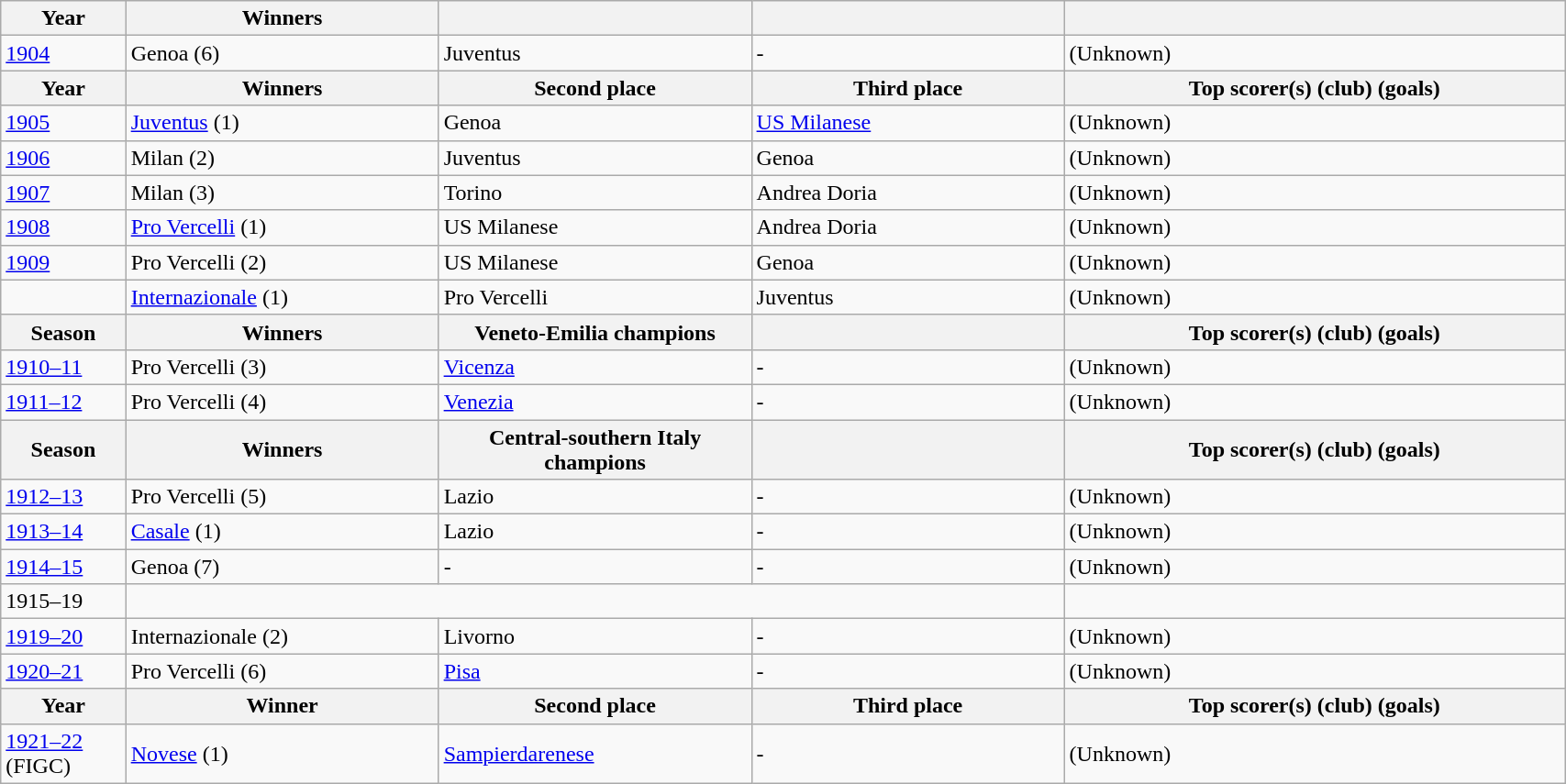<table class="wikitable" width=90%;>
<tr>
<th width=8%>Year</th>
<th width=20%>Winners</th>
<th width=20%></th>
<th width=20%></th>
<th width=35%> </th>
</tr>
<tr>
<td><a href='#'>1904</a></td>
<td>Genoa (6)</td>
<td>Juventus</td>
<td>-</td>
<td>(Unknown)</td>
</tr>
<tr>
<th width=8%>Year</th>
<th width=20%>Winners</th>
<th width=20%>Second place</th>
<th width=20%>Third place</th>
<th width=35%>Top scorer(s) (club) (goals)</th>
</tr>
<tr>
<td><a href='#'>1905</a></td>
<td><a href='#'>Juventus</a> (1)</td>
<td>Genoa</td>
<td><a href='#'>US Milanese</a></td>
<td>(Unknown)</td>
</tr>
<tr>
<td><a href='#'>1906</a></td>
<td>Milan (2)</td>
<td>Juventus</td>
<td>Genoa</td>
<td>(Unknown)</td>
</tr>
<tr>
<td><a href='#'>1907</a></td>
<td>Milan (3)</td>
<td>Torino</td>
<td>Andrea Doria</td>
<td>(Unknown)</td>
</tr>
<tr>
<td><a href='#'>1908</a></td>
<td><a href='#'>Pro Vercelli</a> (1)</td>
<td>US Milanese</td>
<td>Andrea Doria</td>
<td>(Unknown)</td>
</tr>
<tr>
<td><a href='#'>1909</a></td>
<td>Pro Vercelli (2)</td>
<td>US Milanese</td>
<td>Genoa</td>
<td>(Unknown)</td>
</tr>
<tr>
<td></td>
<td><a href='#'>Internazionale</a> (1)</td>
<td>Pro Vercelli</td>
<td>Juventus</td>
<td>(Unknown)</td>
</tr>
<tr>
<th width=8%>Season</th>
<th width=20%>Winners</th>
<th width=20%>Veneto-Emilia champions</th>
<th width=20%></th>
<th width=35%>Top scorer(s) (club) (goals)</th>
</tr>
<tr>
<td><a href='#'>1910–11</a></td>
<td>Pro Vercelli (3)</td>
<td><a href='#'>Vicenza</a></td>
<td>-</td>
<td>(Unknown)</td>
</tr>
<tr>
<td><a href='#'>1911–12</a></td>
<td>Pro Vercelli (4)</td>
<td><a href='#'>Venezia</a></td>
<td>-</td>
<td>(Unknown)</td>
</tr>
<tr>
<th width=8%>Season</th>
<th width=20%>Winners</th>
<th width=20%>Central-southern Italy champions</th>
<th width=20%></th>
<th width=35%>Top scorer(s) (club) (goals)</th>
</tr>
<tr>
<td><a href='#'>1912–13</a></td>
<td>Pro Vercelli (5)</td>
<td>Lazio</td>
<td>-</td>
<td>(Unknown)</td>
</tr>
<tr>
<td><a href='#'>1913–14</a></td>
<td><a href='#'>Casale</a> (1)</td>
<td>Lazio</td>
<td>-</td>
<td>(Unknown)</td>
</tr>
<tr>
<td><a href='#'>1914–15</a></td>
<td>Genoa (7)</td>
<td>-</td>
<td>-</td>
<td>(Unknown)</td>
</tr>
<tr>
<td>1915–19</td>
<td colspan=3></td>
<td></td>
</tr>
<tr>
<td><a href='#'>1919–20</a></td>
<td>Internazionale (2)</td>
<td>Livorno</td>
<td>-</td>
<td>(Unknown)</td>
</tr>
<tr>
<td><a href='#'>1920–21</a></td>
<td>Pro Vercelli (6)</td>
<td><a href='#'>Pisa</a></td>
<td>-</td>
<td>(Unknown)</td>
</tr>
<tr>
<th width=8%>Year</th>
<th>Winner</th>
<th width=20%>Second place</th>
<th width=20%>Third place</th>
<th width=35%>Top scorer(s) (club) (goals)</th>
</tr>
<tr>
<td><a href='#'>1921–22</a><br>(FIGC)</td>
<td><a href='#'>Novese</a> (1)</td>
<td><a href='#'>Sampierdarenese</a></td>
<td>-</td>
<td>(Unknown)</td>
</tr>
</table>
